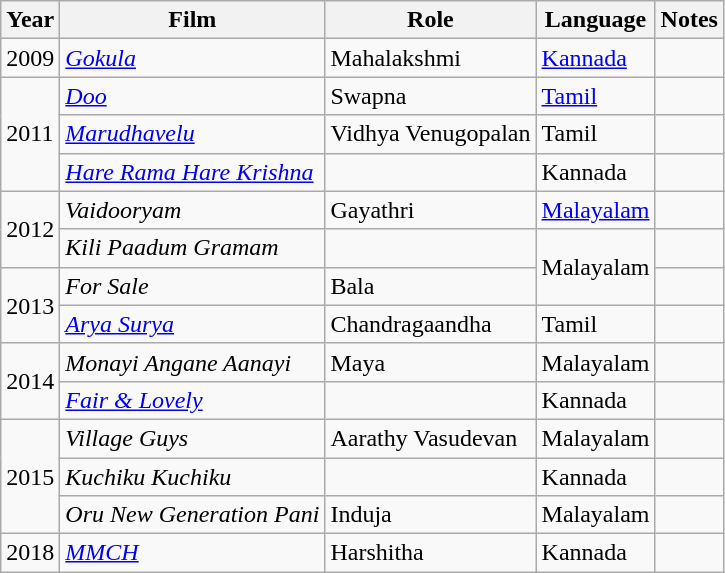<table class="wikitable sortable">
<tr>
<th>Year</th>
<th>Film</th>
<th>Role</th>
<th>Language</th>
<th>Notes</th>
</tr>
<tr>
<td>2009</td>
<td><em><a href='#'>Gokula</a></em></td>
<td>Mahalakshmi</td>
<td><a href='#'>Kannada</a></td>
<td></td>
</tr>
<tr>
<td rowspan="3">2011</td>
<td><em><a href='#'>Doo</a></em></td>
<td>Swapna</td>
<td><a href='#'>Tamil</a></td>
<td></td>
</tr>
<tr>
<td><em><a href='#'>Marudhavelu</a></em></td>
<td>Vidhya Venugopalan</td>
<td>Tamil</td>
<td></td>
</tr>
<tr>
<td><em><a href='#'>Hare Rama Hare Krishna</a></em></td>
<td></td>
<td>Kannada</td>
<td></td>
</tr>
<tr>
<td rowspan="2">2012</td>
<td><em>Vaidooryam</em></td>
<td>Gayathri</td>
<td><a href='#'>Malayalam</a></td>
<td></td>
</tr>
<tr>
<td><em>Kili Paadum Gramam</em></td>
<td></td>
<td rowspan="2">Malayalam</td>
<td></td>
</tr>
<tr>
<td rowspan="2">2013</td>
<td><em>For Sale</em></td>
<td>Bala</td>
<td></td>
</tr>
<tr>
<td><em><a href='#'>Arya Surya</a></em></td>
<td>Chandragaandha</td>
<td>Tamil</td>
<td></td>
</tr>
<tr>
<td rowspan="2">2014</td>
<td><em>Monayi Angane Aanayi</em></td>
<td>Maya</td>
<td>Malayalam</td>
<td></td>
</tr>
<tr>
<td><em><a href='#'>Fair & Lovely</a></em></td>
<td></td>
<td>Kannada</td>
<td></td>
</tr>
<tr>
<td rowspan="3">2015</td>
<td><em>Village Guys</em></td>
<td>Aarathy Vasudevan</td>
<td>Malayalam</td>
<td></td>
</tr>
<tr>
<td><em>Kuchiku Kuchiku</em></td>
<td></td>
<td>Kannada</td>
<td></td>
</tr>
<tr>
<td><em>Oru New Generation Pani</em></td>
<td>Induja</td>
<td>Malayalam</td>
<td></td>
</tr>
<tr>
<td>2018</td>
<td><em><a href='#'>MMCH</a></em></td>
<td>Harshitha</td>
<td>Kannada</td>
<td></td>
</tr>
</table>
